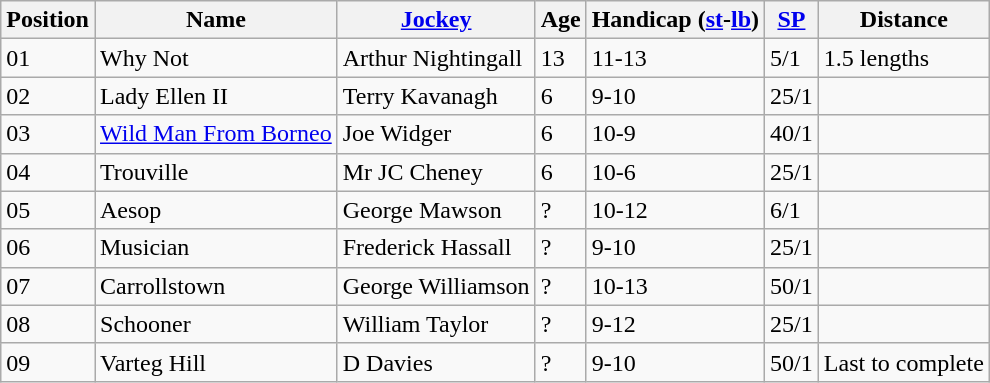<table class="wikitable sortable">
<tr>
<th data-sort-type="number">Position</th>
<th>Name</th>
<th><a href='#'>Jockey</a></th>
<th data-sort-type="number">Age</th>
<th>Handicap (<a href='#'>st</a>-<a href='#'>lb</a>)</th>
<th><a href='#'>SP</a></th>
<th>Distance</th>
</tr>
<tr>
<td>01</td>
<td>Why Not</td>
<td>Arthur Nightingall</td>
<td>13</td>
<td>11-13</td>
<td>5/1</td>
<td>1.5 lengths</td>
</tr>
<tr>
<td>02</td>
<td>Lady Ellen II</td>
<td>Terry Kavanagh</td>
<td>6</td>
<td>9-10</td>
<td>25/1</td>
<td></td>
</tr>
<tr>
<td>03</td>
<td><a href='#'>Wild Man From Borneo</a></td>
<td>Joe Widger</td>
<td>6</td>
<td>10-9</td>
<td>40/1</td>
<td></td>
</tr>
<tr>
<td>04</td>
<td>Trouville</td>
<td>Mr JC Cheney</td>
<td>6</td>
<td>10-6</td>
<td>25/1</td>
<td></td>
</tr>
<tr>
<td>05</td>
<td>Aesop</td>
<td>George Mawson</td>
<td>?</td>
<td>10-12</td>
<td>6/1</td>
<td></td>
</tr>
<tr>
<td>06</td>
<td>Musician</td>
<td>Frederick Hassall</td>
<td>?</td>
<td>9-10</td>
<td>25/1</td>
<td></td>
</tr>
<tr>
<td>07</td>
<td>Carrollstown</td>
<td>George Williamson</td>
<td>?</td>
<td>10-13</td>
<td>50/1</td>
<td></td>
</tr>
<tr>
<td>08</td>
<td>Schooner</td>
<td>William Taylor</td>
<td>?</td>
<td>9-12</td>
<td>25/1</td>
<td></td>
</tr>
<tr>
<td>09</td>
<td>Varteg Hill</td>
<td>D Davies</td>
<td>?</td>
<td>9-10</td>
<td>50/1</td>
<td>Last to complete</td>
</tr>
</table>
